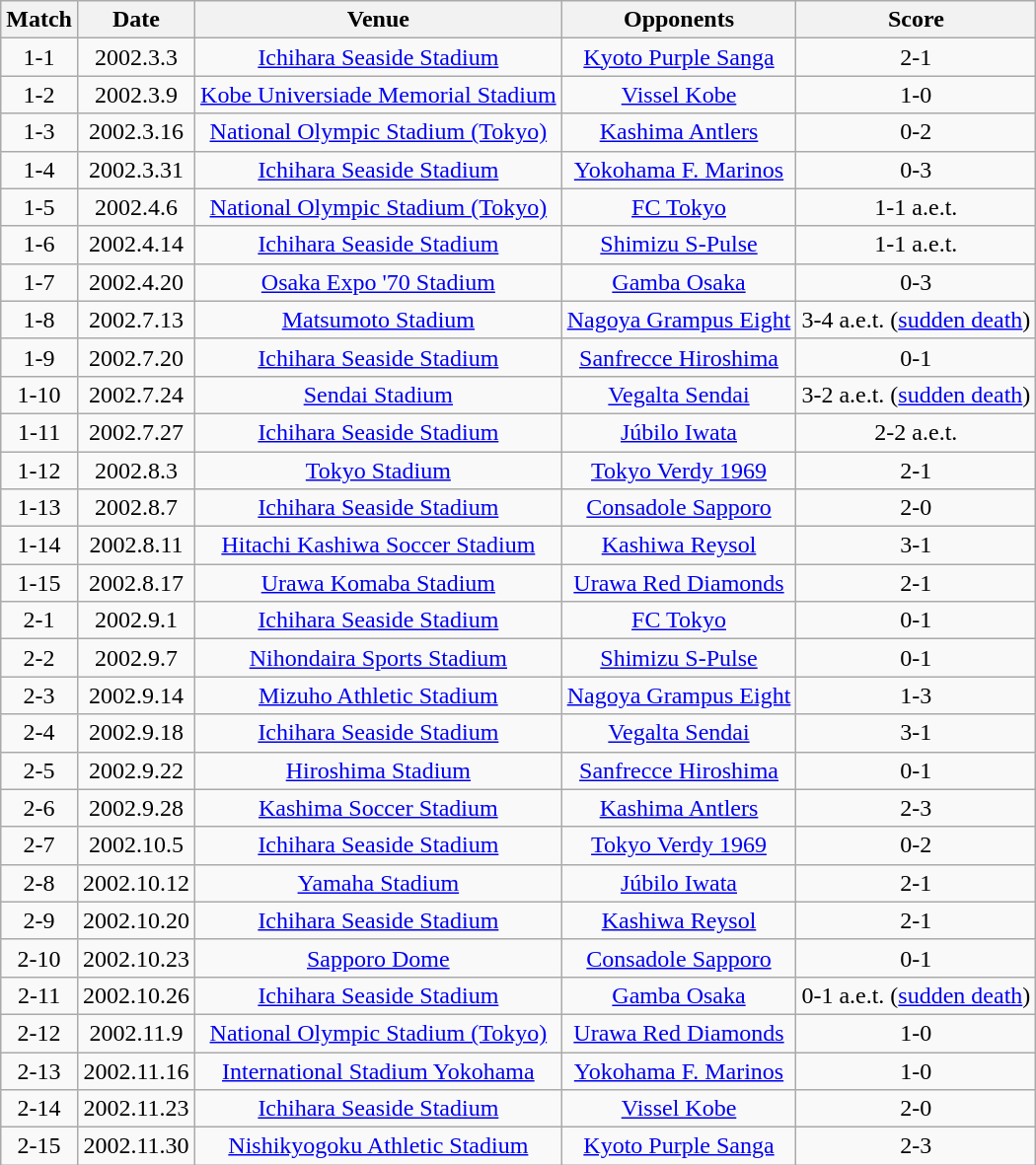<table class="wikitable" style="text-align:center;">
<tr>
<th>Match</th>
<th>Date</th>
<th>Venue</th>
<th>Opponents</th>
<th>Score</th>
</tr>
<tr>
<td>1-1</td>
<td>2002.3.3</td>
<td><a href='#'>Ichihara Seaside Stadium</a></td>
<td><a href='#'>Kyoto Purple Sanga</a></td>
<td>2-1</td>
</tr>
<tr>
<td>1-2</td>
<td>2002.3.9</td>
<td><a href='#'>Kobe Universiade Memorial Stadium</a></td>
<td><a href='#'>Vissel Kobe</a></td>
<td>1-0</td>
</tr>
<tr>
<td>1-3</td>
<td>2002.3.16</td>
<td><a href='#'>National Olympic Stadium (Tokyo)</a></td>
<td><a href='#'>Kashima Antlers</a></td>
<td>0-2</td>
</tr>
<tr>
<td>1-4</td>
<td>2002.3.31</td>
<td><a href='#'>Ichihara Seaside Stadium</a></td>
<td><a href='#'>Yokohama F. Marinos</a></td>
<td>0-3</td>
</tr>
<tr>
<td>1-5</td>
<td>2002.4.6</td>
<td><a href='#'>National Olympic Stadium (Tokyo)</a></td>
<td><a href='#'>FC Tokyo</a></td>
<td>1-1 a.e.t.</td>
</tr>
<tr>
<td>1-6</td>
<td>2002.4.14</td>
<td><a href='#'>Ichihara Seaside Stadium</a></td>
<td><a href='#'>Shimizu S-Pulse</a></td>
<td>1-1 a.e.t.</td>
</tr>
<tr>
<td>1-7</td>
<td>2002.4.20</td>
<td><a href='#'>Osaka Expo '70 Stadium</a></td>
<td><a href='#'>Gamba Osaka</a></td>
<td>0-3</td>
</tr>
<tr>
<td>1-8</td>
<td>2002.7.13</td>
<td><a href='#'>Matsumoto Stadium</a></td>
<td><a href='#'>Nagoya Grampus Eight</a></td>
<td>3-4 a.e.t. (<a href='#'>sudden death</a>)</td>
</tr>
<tr>
<td>1-9</td>
<td>2002.7.20</td>
<td><a href='#'>Ichihara Seaside Stadium</a></td>
<td><a href='#'>Sanfrecce Hiroshima</a></td>
<td>0-1</td>
</tr>
<tr>
<td>1-10</td>
<td>2002.7.24</td>
<td><a href='#'>Sendai Stadium</a></td>
<td><a href='#'>Vegalta Sendai</a></td>
<td>3-2 a.e.t. (<a href='#'>sudden death</a>)</td>
</tr>
<tr>
<td>1-11</td>
<td>2002.7.27</td>
<td><a href='#'>Ichihara Seaside Stadium</a></td>
<td><a href='#'>Júbilo Iwata</a></td>
<td>2-2 a.e.t.</td>
</tr>
<tr>
<td>1-12</td>
<td>2002.8.3</td>
<td><a href='#'>Tokyo Stadium</a></td>
<td><a href='#'>Tokyo Verdy 1969</a></td>
<td>2-1</td>
</tr>
<tr>
<td>1-13</td>
<td>2002.8.7</td>
<td><a href='#'>Ichihara Seaside Stadium</a></td>
<td><a href='#'>Consadole Sapporo</a></td>
<td>2-0</td>
</tr>
<tr>
<td>1-14</td>
<td>2002.8.11</td>
<td><a href='#'>Hitachi Kashiwa Soccer Stadium</a></td>
<td><a href='#'>Kashiwa Reysol</a></td>
<td>3-1</td>
</tr>
<tr>
<td>1-15</td>
<td>2002.8.17</td>
<td><a href='#'>Urawa Komaba Stadium</a></td>
<td><a href='#'>Urawa Red Diamonds</a></td>
<td>2-1</td>
</tr>
<tr>
<td>2-1</td>
<td>2002.9.1</td>
<td><a href='#'>Ichihara Seaside Stadium</a></td>
<td><a href='#'>FC Tokyo</a></td>
<td>0-1</td>
</tr>
<tr>
<td>2-2</td>
<td>2002.9.7</td>
<td><a href='#'>Nihondaira Sports Stadium</a></td>
<td><a href='#'>Shimizu S-Pulse</a></td>
<td>0-1</td>
</tr>
<tr>
<td>2-3</td>
<td>2002.9.14</td>
<td><a href='#'>Mizuho Athletic Stadium</a></td>
<td><a href='#'>Nagoya Grampus Eight</a></td>
<td>1-3</td>
</tr>
<tr>
<td>2-4</td>
<td>2002.9.18</td>
<td><a href='#'>Ichihara Seaside Stadium</a></td>
<td><a href='#'>Vegalta Sendai</a></td>
<td>3-1</td>
</tr>
<tr>
<td>2-5</td>
<td>2002.9.22</td>
<td><a href='#'>Hiroshima Stadium</a></td>
<td><a href='#'>Sanfrecce Hiroshima</a></td>
<td>0-1</td>
</tr>
<tr>
<td>2-6</td>
<td>2002.9.28</td>
<td><a href='#'>Kashima Soccer Stadium</a></td>
<td><a href='#'>Kashima Antlers</a></td>
<td>2-3</td>
</tr>
<tr>
<td>2-7</td>
<td>2002.10.5</td>
<td><a href='#'>Ichihara Seaside Stadium</a></td>
<td><a href='#'>Tokyo Verdy 1969</a></td>
<td>0-2</td>
</tr>
<tr>
<td>2-8</td>
<td>2002.10.12</td>
<td><a href='#'>Yamaha Stadium</a></td>
<td><a href='#'>Júbilo Iwata</a></td>
<td>2-1</td>
</tr>
<tr>
<td>2-9</td>
<td>2002.10.20</td>
<td><a href='#'>Ichihara Seaside Stadium</a></td>
<td><a href='#'>Kashiwa Reysol</a></td>
<td>2-1</td>
</tr>
<tr>
<td>2-10</td>
<td>2002.10.23</td>
<td><a href='#'>Sapporo Dome</a></td>
<td><a href='#'>Consadole Sapporo</a></td>
<td>0-1</td>
</tr>
<tr>
<td>2-11</td>
<td>2002.10.26</td>
<td><a href='#'>Ichihara Seaside Stadium</a></td>
<td><a href='#'>Gamba Osaka</a></td>
<td>0-1 a.e.t. (<a href='#'>sudden death</a>)</td>
</tr>
<tr>
<td>2-12</td>
<td>2002.11.9</td>
<td><a href='#'>National Olympic Stadium (Tokyo)</a></td>
<td><a href='#'>Urawa Red Diamonds</a></td>
<td>1-0</td>
</tr>
<tr>
<td>2-13</td>
<td>2002.11.16</td>
<td><a href='#'>International Stadium Yokohama</a></td>
<td><a href='#'>Yokohama F. Marinos</a></td>
<td>1-0</td>
</tr>
<tr>
<td>2-14</td>
<td>2002.11.23</td>
<td><a href='#'>Ichihara Seaside Stadium</a></td>
<td><a href='#'>Vissel Kobe</a></td>
<td>2-0</td>
</tr>
<tr>
<td>2-15</td>
<td>2002.11.30</td>
<td><a href='#'>Nishikyogoku Athletic Stadium</a></td>
<td><a href='#'>Kyoto Purple Sanga</a></td>
<td>2-3</td>
</tr>
</table>
